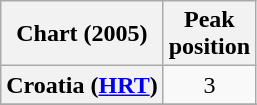<table class="wikitable plainrowheaders" style="text-align:center">
<tr>
<th>Chart (2005)</th>
<th>Peak<br>position</th>
</tr>
<tr>
<th scope="row">Croatia (<a href='#'>HRT</a>)</th>
<td>3</td>
</tr>
<tr>
</tr>
<tr>
</tr>
</table>
